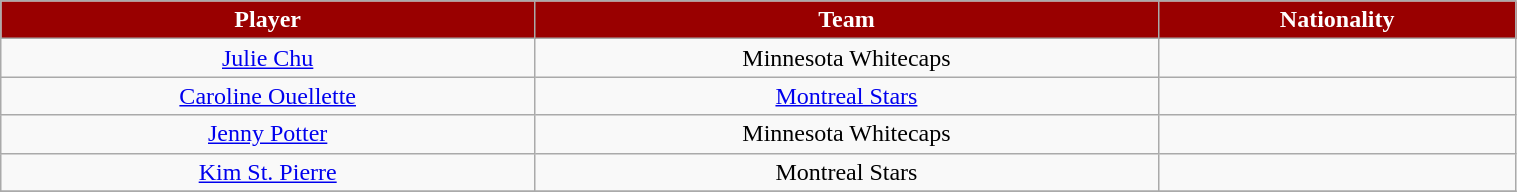<table class="wikitable" width="80%">
<tr align="center"  style="background:#990000;color:#FFFFFF;">
<td><strong>Player</strong></td>
<td><strong>Team</strong></td>
<td><strong>Nationality</strong></td>
</tr>
<tr align="center" bgcolor="">
<td><a href='#'>Julie Chu</a></td>
<td>Minnesota Whitecaps</td>
<td></td>
</tr>
<tr align="center" bgcolor="">
<td><a href='#'>Caroline Ouellette</a></td>
<td><a href='#'>Montreal Stars</a></td>
<td></td>
</tr>
<tr align="center" bgcolor="">
<td><a href='#'>Jenny Potter</a></td>
<td>Minnesota Whitecaps</td>
<td></td>
</tr>
<tr align="center" bgcolor="">
<td><a href='#'>Kim St. Pierre</a></td>
<td>Montreal Stars</td>
<td></td>
</tr>
<tr align="center" bgcolor="">
</tr>
</table>
